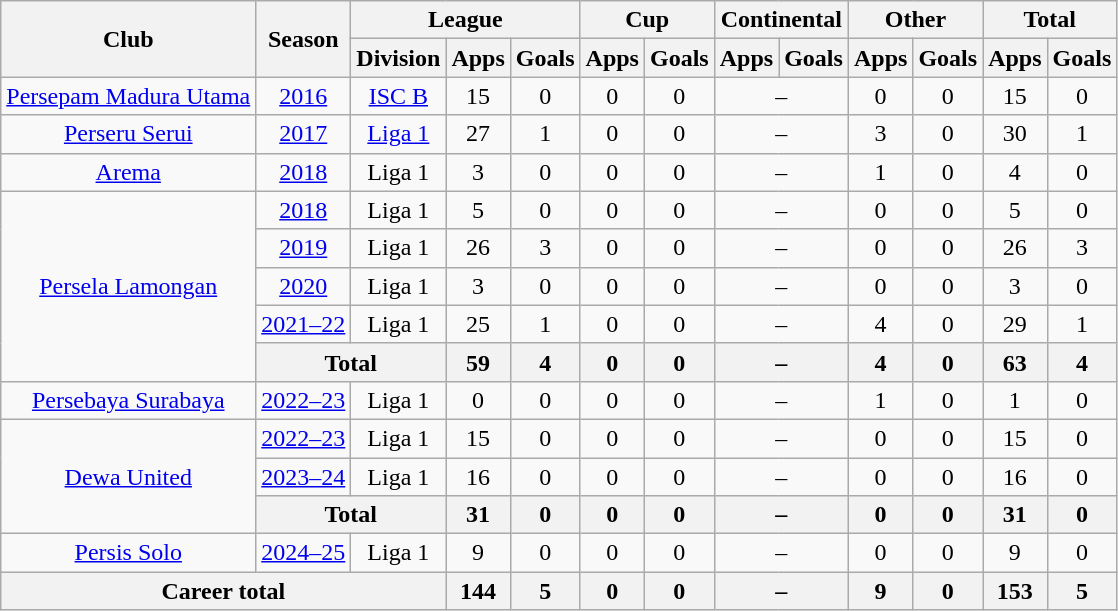<table class="wikitable" style="text-align:center">
<tr>
<th rowspan="2">Club</th>
<th rowspan="2">Season</th>
<th colspan="3">League</th>
<th colspan="2">Cup</th>
<th colspan="2">Continental</th>
<th colspan="2">Other</th>
<th colspan="2">Total</th>
</tr>
<tr>
<th>Division</th>
<th>Apps</th>
<th>Goals</th>
<th>Apps</th>
<th>Goals</th>
<th>Apps</th>
<th>Goals</th>
<th>Apps</th>
<th>Goals</th>
<th>Apps</th>
<th>Goals</th>
</tr>
<tr>
<td rowspan="1" valign="center"><a href='#'>Persepam Madura Utama</a></td>
<td><a href='#'>2016</a></td>
<td rowspan="1" valign="center"><a href='#'>ISC B</a></td>
<td>15</td>
<td>0</td>
<td>0</td>
<td>0</td>
<td colspan="2">–</td>
<td>0</td>
<td>0</td>
<td>15</td>
<td>0</td>
</tr>
<tr>
<td rowspan="1" valign="center"><a href='#'>Perseru Serui</a></td>
<td><a href='#'>2017</a></td>
<td rowspan="1" valign="center"><a href='#'>Liga 1</a></td>
<td>27</td>
<td>1</td>
<td>0</td>
<td>0</td>
<td colspan="2">–</td>
<td>3</td>
<td>0</td>
<td>30</td>
<td>1</td>
</tr>
<tr>
<td rowspan="1" valign="center"><a href='#'>Arema</a></td>
<td><a href='#'>2018</a></td>
<td rowspan="1" valign="center">Liga 1</td>
<td>3</td>
<td>0</td>
<td>0</td>
<td>0</td>
<td colspan="2">–</td>
<td>1</td>
<td>0</td>
<td>4</td>
<td>0</td>
</tr>
<tr>
<td rowspan="5" valign="center"><a href='#'>Persela Lamongan</a></td>
<td><a href='#'>2018</a></td>
<td rowspan="1" valign="center">Liga 1</td>
<td>5</td>
<td>0</td>
<td>0</td>
<td>0</td>
<td colspan="2">–</td>
<td>0</td>
<td>0</td>
<td>5</td>
<td>0</td>
</tr>
<tr>
<td><a href='#'>2019</a></td>
<td rowspan="1" valign="center">Liga 1</td>
<td>26</td>
<td>3</td>
<td>0</td>
<td>0</td>
<td colspan="2">–</td>
<td>0</td>
<td>0</td>
<td>26</td>
<td>3</td>
</tr>
<tr>
<td><a href='#'>2020</a></td>
<td rowspan="1" valign="center">Liga 1</td>
<td>3</td>
<td>0</td>
<td>0</td>
<td>0</td>
<td colspan="2">–</td>
<td>0</td>
<td>0</td>
<td>3</td>
<td>0</td>
</tr>
<tr>
<td><a href='#'>2021–22</a></td>
<td rowspan="1" valign="center">Liga 1</td>
<td>25</td>
<td>1</td>
<td>0</td>
<td>0</td>
<td colspan="2">–</td>
<td>4</td>
<td>0</td>
<td>29</td>
<td>1</td>
</tr>
<tr>
<th colspan="2">Total</th>
<th>59</th>
<th>4</th>
<th>0</th>
<th>0</th>
<th colspan="2">–</th>
<th>4</th>
<th>0</th>
<th>63</th>
<th>4</th>
</tr>
<tr>
<td rowspan="1"><a href='#'>Persebaya Surabaya</a></td>
<td><a href='#'>2022–23</a></td>
<td rowspan="1">Liga 1</td>
<td>0</td>
<td>0</td>
<td>0</td>
<td>0</td>
<td colspan="2">–</td>
<td>1</td>
<td>0</td>
<td>1</td>
<td>0</td>
</tr>
<tr>
<td rowspan="3"><a href='#'>Dewa United</a></td>
<td><a href='#'>2022–23</a></td>
<td rowspan="1">Liga 1</td>
<td>15</td>
<td>0</td>
<td>0</td>
<td>0</td>
<td colspan="2">–</td>
<td>0</td>
<td>0</td>
<td>15</td>
<td>0</td>
</tr>
<tr>
<td><a href='#'>2023–24</a></td>
<td rowspan="1">Liga 1</td>
<td>16</td>
<td>0</td>
<td>0</td>
<td>0</td>
<td colspan="2">–</td>
<td>0</td>
<td>0</td>
<td>16</td>
<td>0</td>
</tr>
<tr>
<th colspan="2">Total</th>
<th>31</th>
<th>0</th>
<th>0</th>
<th>0</th>
<th colspan="2">–</th>
<th>0</th>
<th>0</th>
<th>31</th>
<th>0</th>
</tr>
<tr>
<td rowspan="1"><a href='#'>Persis Solo</a></td>
<td><a href='#'>2024–25</a></td>
<td rowspan="1">Liga 1</td>
<td>9</td>
<td>0</td>
<td>0</td>
<td>0</td>
<td colspan="2">–</td>
<td>0</td>
<td>0</td>
<td>9</td>
<td>0</td>
</tr>
<tr>
<th colspan="3">Career total</th>
<th>144</th>
<th>5</th>
<th>0</th>
<th>0</th>
<th colspan="2">–</th>
<th>9</th>
<th>0</th>
<th>153</th>
<th>5</th>
</tr>
</table>
